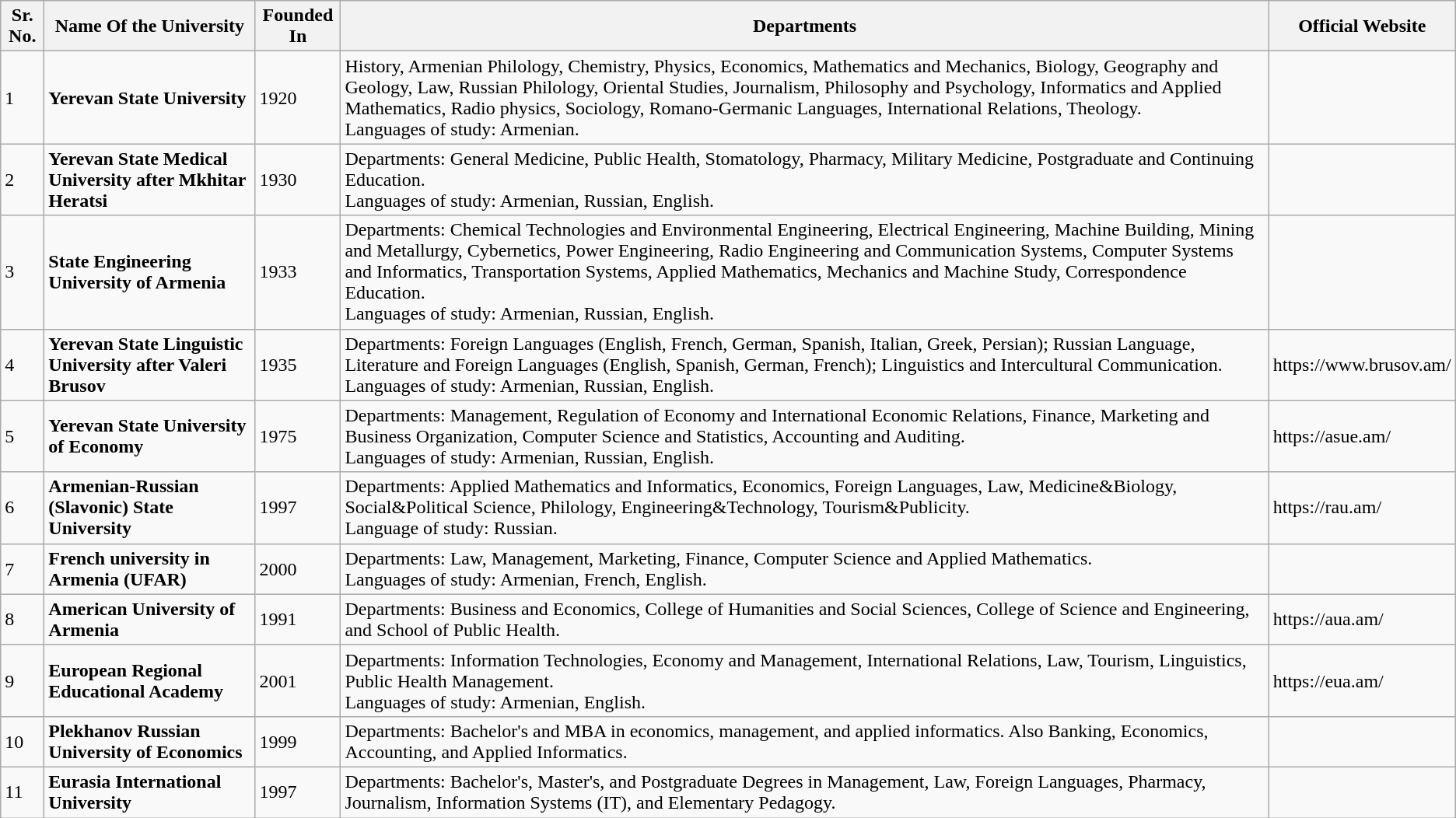<table class="wikitable">
<tr>
<th>Sr. No.</th>
<th>Name Of the University</th>
<th>Founded In</th>
<th>Departments</th>
<th>Official Website</th>
</tr>
<tr>
<td>1</td>
<td><strong>Yerevan State University</strong></td>
<td>1920</td>
<td>History, Armenian Philology, Chemistry, Physics, Economics, Mathematics and Mechanics, Biology, Geography and Geology, Law, Russian Philology, Oriental Studies, Journalism, Philosophy and Psychology, Informatics and Applied Mathematics, Radio physics, Sociology, Romano-Germanic Languages, International Relations, Theology.<br>Languages of study: Armenian.</td>
<td></td>
</tr>
<tr>
<td>2</td>
<td><strong>Yerevan State Medical University after Mkhitar Heratsi</strong></td>
<td>1930</td>
<td>Departments: General Medicine, Public Health, Stomatology, Pharmacy, Military Medicine, Postgraduate and Continuing Education.<br>Languages of study: Armenian, Russian, English.</td>
<td></td>
</tr>
<tr>
<td>3</td>
<td><strong>State Engineering University of Armenia</strong></td>
<td>1933</td>
<td>Departments: Chemical Technologies and Environmental Engineering, Electrical Engineering, Machine Building, Mining and Metallurgy, Cybernetics, Power Engineering, Radio Engineering and Communication Systems, Computer Systems and Informatics, Transportation Systems, Applied Mathematics, Mechanics and Machine Study, Correspondence Education.<br>Languages of study: Armenian, Russian, English.</td>
<td></td>
</tr>
<tr>
<td>4</td>
<td><strong>Yerevan State Linguistic University after Valeri Brusov</strong></td>
<td>1935</td>
<td>Departments: Foreign Languages (English, French, German, Spanish, Italian, Greek, Persian); Russian Language, Literature and Foreign Languages (English, Spanish, German, French); Linguistics and Intercultural Communication.<br>Languages of study: Armenian, Russian, English.</td>
<td>https://www.brusov.am/</td>
</tr>
<tr>
<td>5</td>
<td><strong>Yerevan State University of Economy</strong></td>
<td>1975</td>
<td>Departments: Management, Regulation of Economy and International Economic Relations, Finance, Marketing and Business Organization, Computer Science and Statistics, Accounting and Auditing.<br>Languages of study: Armenian, Russian, English.</td>
<td>https://asue.am/</td>
</tr>
<tr>
<td>6</td>
<td><strong>Armenian-Russian (Slavonic) State University</strong></td>
<td>1997</td>
<td>Departments: Applied Mathematics and Informatics, Economics, Foreign Languages, Law, Medicine&Biology, Social&Political Science, Philology, Engineering&Technology, Tourism&Publicity.<br>Language of study: Russian.</td>
<td>https://rau.am/</td>
</tr>
<tr>
<td>7</td>
<td><strong>French university in Armenia (UFAR)</strong></td>
<td>2000</td>
<td>Departments: Law, Management, Marketing, Finance, Computer Science and Applied Mathematics.<br>Languages of study: Armenian, French, English.</td>
<td></td>
</tr>
<tr>
<td>8</td>
<td><strong>American University of Armenia</strong></td>
<td>1991</td>
<td>Departments: Business and Economics, College of Humanities and Social Sciences, College of Science and Engineering, and School of Public Health.</td>
<td>https://aua.am/</td>
</tr>
<tr>
<td>9</td>
<td><strong>European Regional Educational Academy</strong></td>
<td>2001</td>
<td>Departments: Information Technologies, Economy and Management, International Relations, Law, Tourism, Linguistics, Public Health Management.<br>Languages of study: Armenian, English.</td>
<td>https://eua.am/</td>
</tr>
<tr>
<td>10</td>
<td><strong>Plekhanov Russian University of Economics</strong></td>
<td>1999</td>
<td>Departments: Bachelor's and MBA in economics, management, and applied informatics. Also Banking, Economics, Accounting, and Applied Informatics.</td>
<td></td>
</tr>
<tr>
<td>11</td>
<td><strong>Eurasia International University</strong></td>
<td>1997</td>
<td>Departments: Bachelor's, Master's, and Postgraduate Degrees in Management, Law, Foreign Languages, Pharmacy, Journalism, Information Systems (IT), and Elementary Pedagogy.</td>
<td></td>
</tr>
</table>
